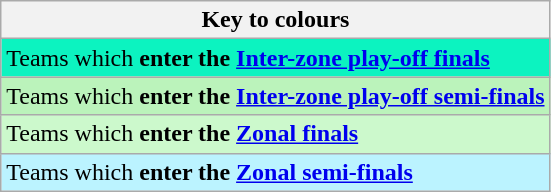<table class="wikitable">
<tr>
<th>Key to colours</th>
</tr>
<tr bgcolor=#KCF3CK>
<td>Teams which <strong>enter the <a href='#'>Inter-zone play-off finals</a></strong></td>
</tr>
<tr bgcolor=#BBF3BB>
<td>Teams which <strong>enter the <a href='#'>Inter-zone play-off semi-finals</a></strong></td>
</tr>
<tr bgcolor=#CCF9CC>
<td>Teams which <strong>enter the <a href='#'>Zonal finals</a></strong></td>
</tr>
<tr bgcolor=#BBF3FF>
<td>Teams which <strong>enter the <a href='#'>Zonal semi-finals</a></strong></td>
</tr>
</table>
